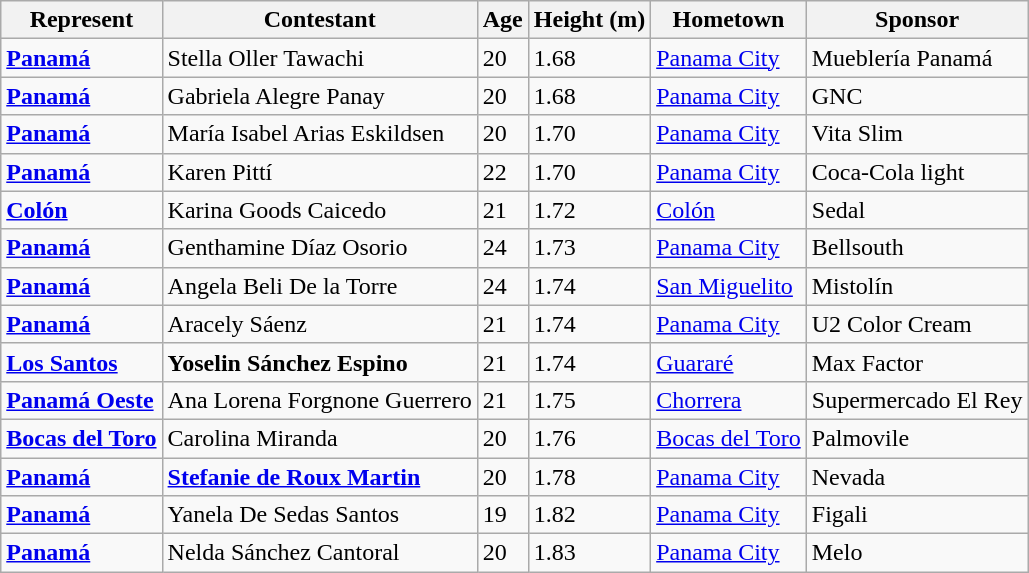<table class="sortable wikitable">
<tr>
<th>Represent</th>
<th>Contestant</th>
<th>Age</th>
<th>Height (m)</th>
<th>Hometown</th>
<th>Sponsor</th>
</tr>
<tr>
<td><strong><a href='#'>Panamá</a></strong></td>
<td>Stella Oller Tawachi</td>
<td>20</td>
<td>1.68</td>
<td><a href='#'>Panama City</a></td>
<td>Mueblería Panamá</td>
</tr>
<tr>
<td><strong><a href='#'>Panamá</a></strong></td>
<td>Gabriela Alegre Panay</td>
<td>20</td>
<td>1.68</td>
<td><a href='#'>Panama City</a></td>
<td>GNC</td>
</tr>
<tr>
<td><strong><a href='#'>Panamá</a></strong></td>
<td>María Isabel Arias Eskildsen</td>
<td>20</td>
<td>1.70</td>
<td><a href='#'>Panama City</a></td>
<td>Vita Slim</td>
</tr>
<tr>
<td><strong><a href='#'>Panamá</a></strong></td>
<td>Karen Pittí</td>
<td>22</td>
<td>1.70</td>
<td><a href='#'>Panama City</a></td>
<td>Coca-Cola light</td>
</tr>
<tr>
<td><strong><a href='#'>Colón</a></strong></td>
<td>Karina Goods Caicedo</td>
<td>21</td>
<td>1.72</td>
<td><a href='#'>Colón</a></td>
<td>Sedal</td>
</tr>
<tr>
<td><strong><a href='#'>Panamá</a></strong></td>
<td>Genthamine Díaz Osorio</td>
<td>24</td>
<td>1.73</td>
<td><a href='#'>Panama City</a></td>
<td>Bellsouth</td>
</tr>
<tr>
<td><strong><a href='#'>Panamá</a></strong></td>
<td>Angela Beli De la Torre</td>
<td>24</td>
<td>1.74</td>
<td><a href='#'>San Miguelito</a></td>
<td>Mistolín</td>
</tr>
<tr>
<td><strong><a href='#'>Panamá</a></strong></td>
<td>Aracely Sáenz</td>
<td>21</td>
<td>1.74</td>
<td><a href='#'>Panama City</a></td>
<td>U2 Color Cream</td>
</tr>
<tr>
<td><strong><a href='#'>Los Santos</a></strong></td>
<td><strong>Yoselin Sánchez Espino</strong></td>
<td>21</td>
<td>1.74</td>
<td><a href='#'>Guararé</a></td>
<td>Max Factor</td>
</tr>
<tr>
<td><strong><a href='#'>Panamá Oeste</a></strong></td>
<td>Ana Lorena Forgnone Guerrero</td>
<td>21</td>
<td>1.75</td>
<td><a href='#'>Chorrera</a></td>
<td>Supermercado El Rey</td>
</tr>
<tr>
<td><strong><a href='#'>Bocas del Toro</a></strong></td>
<td>Carolina Miranda</td>
<td>20</td>
<td>1.76</td>
<td><a href='#'>Bocas del Toro</a></td>
<td>Palmovile</td>
</tr>
<tr>
<td><strong><a href='#'>Panamá</a></strong></td>
<td><strong><a href='#'>Stefanie de Roux Martin</a></strong></td>
<td>20</td>
<td>1.78</td>
<td><a href='#'>Panama City</a></td>
<td>Nevada</td>
</tr>
<tr>
<td><strong><a href='#'>Panamá</a></strong></td>
<td>Yanela De Sedas Santos</td>
<td>19</td>
<td>1.82</td>
<td><a href='#'>Panama City</a></td>
<td>Figali</td>
</tr>
<tr>
<td><strong><a href='#'>Panamá</a></strong></td>
<td>Nelda Sánchez Cantoral</td>
<td>20</td>
<td>1.83</td>
<td><a href='#'>Panama City</a></td>
<td>Melo</td>
</tr>
</table>
